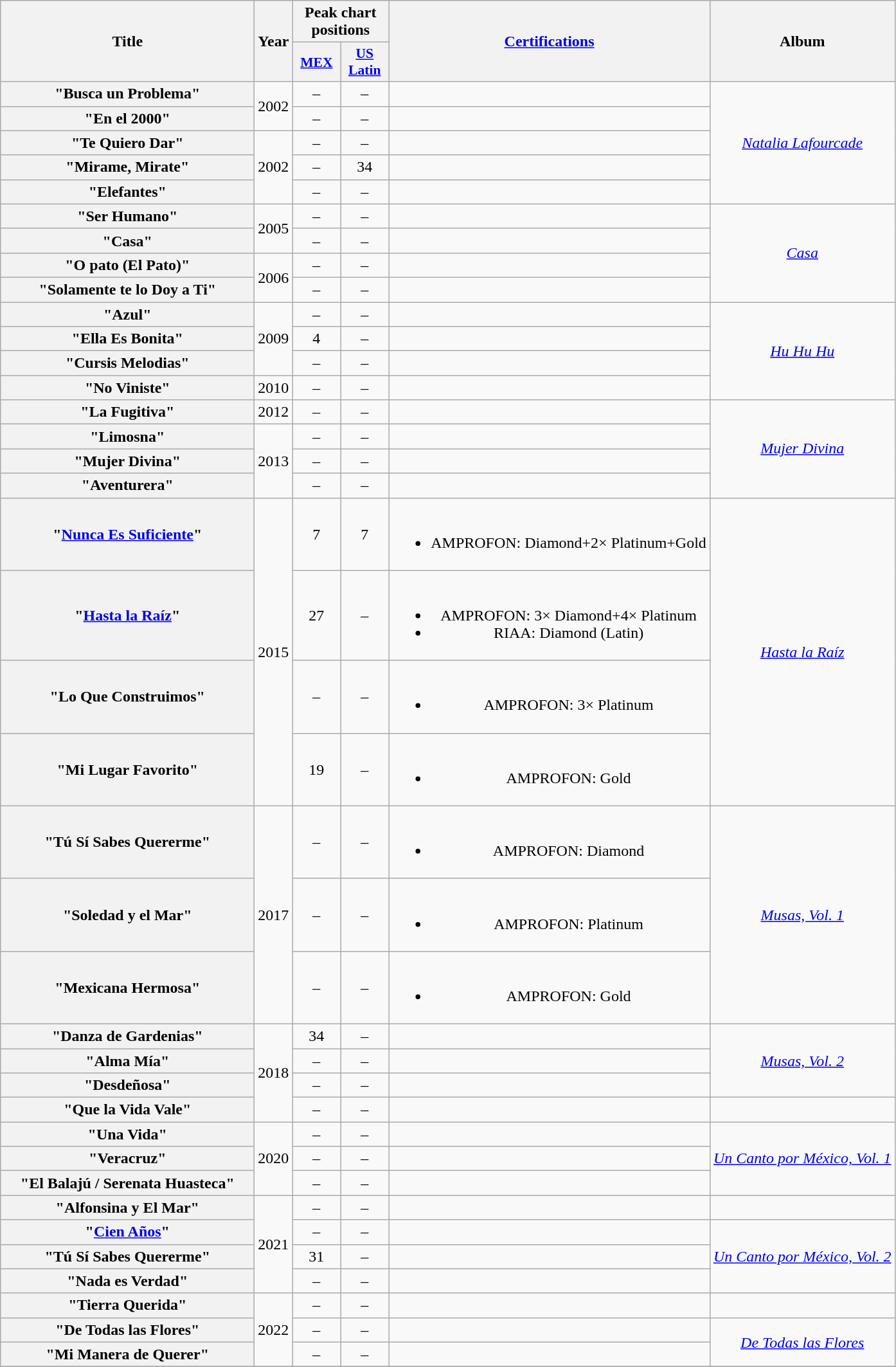<table class="wikitable plainrowheaders" style="text-align:center;">
<tr>
<th scope="col" rowspan="2" style="width:16em;">Title</th>
<th scope="col" rowspan="2">Year</th>
<th scope="col" colspan="2">Peak chart positions</th>
<th scope="col" rowspan="2"><a href='#'>Certifications</a></th>
<th scope="col" rowspan="2">Album</th>
</tr>
<tr>
<th scope="col" style="width:3em;font-size:90%;"><a href='#'>MEX</a><br></th>
<th scope="col" style="width:3em;font-size:90%;"><a href='#'>US<br>Latin</a><br></th>
</tr>
<tr>
<th scope="row">"Busca un Problema"</th>
<td rowspan="2">2002</td>
<td>–</td>
<td>–</td>
<td></td>
<td rowspan="5"><em><a href='#'>Natalia Lafourcade</a></em></td>
</tr>
<tr>
<th scope="row">"En el 2000"</th>
<td>–</td>
<td>–</td>
<td></td>
</tr>
<tr>
<th scope="row">"Te Quiero Dar"</th>
<td rowspan="3">2002</td>
<td>–</td>
<td>–</td>
<td></td>
</tr>
<tr>
<th scope="row">"Mirame, Mirate"</th>
<td>–</td>
<td>34</td>
<td></td>
</tr>
<tr>
<th scope="row">"Elefantes"</th>
<td>–</td>
<td>–</td>
<td></td>
</tr>
<tr>
<th scope="row">"Ser Humano"</th>
<td rowspan="2">2005</td>
<td>–</td>
<td>–</td>
<td></td>
<td rowspan="4"><em><a href='#'>Casa</a></em></td>
</tr>
<tr>
<th scope="row">"Casa"</th>
<td>–</td>
<td>–</td>
<td></td>
</tr>
<tr>
<th scope="row">"O pato (El Pato)"</th>
<td rowspan="2">2006</td>
<td>–</td>
<td>–</td>
<td></td>
</tr>
<tr>
<th scope="row">"Solamente te lo Doy a Ti"</th>
<td>–</td>
<td>–</td>
<td></td>
</tr>
<tr>
<th scope="row">"Azul"</th>
<td rowspan="3">2009</td>
<td>–</td>
<td>–</td>
<td></td>
<td rowspan="4"><em><a href='#'>Hu Hu Hu</a></em></td>
</tr>
<tr>
<th scope="row">"Ella Es Bonita"</th>
<td>4</td>
<td>–</td>
<td></td>
</tr>
<tr>
<th scope="row">"Cursis Melodias"</th>
<td>–</td>
<td>–</td>
<td></td>
</tr>
<tr>
<th scope="row">"No Viniste"</th>
<td>2010</td>
<td>–</td>
<td>–</td>
<td></td>
</tr>
<tr>
<th scope="row">"La Fugitiva"<br></th>
<td>2012</td>
<td>–</td>
<td>–</td>
<td></td>
<td rowspan="4"><em><a href='#'>Mujer Divina</a></em></td>
</tr>
<tr>
<th scope="row">"Limosna"<br></th>
<td rowspan="3">2013</td>
<td>–</td>
<td>–</td>
<td></td>
</tr>
<tr>
<th scope="row">"Mujer Divina"<br></th>
<td>–</td>
<td>–</td>
<td></td>
</tr>
<tr>
<th scope="row">"Aventurera"<br></th>
<td>–</td>
<td>–</td>
<td></td>
</tr>
<tr>
<th scope="row">"<a href='#'>Nunca Es Suficiente</a>"<br></th>
<td rowspan="4">2015</td>
<td>7</td>
<td>7</td>
<td><br><ul><li>AMPROFON: Diamond+2× Platinum+Gold</li></ul></td>
<td rowspan="4"><em><a href='#'>Hasta la Raíz</a></em></td>
</tr>
<tr>
<th scope="row">"<a href='#'>Hasta la Raíz</a>"</th>
<td>27</td>
<td>–</td>
<td><br><ul><li>AMPROFON: 3× Diamond+4× Platinum</li><li>RIAA: Diamond (Latin)</li></ul></td>
</tr>
<tr>
<th scope="row">"Lo Que Construimos"</th>
<td>–</td>
<td>–</td>
<td><br><ul><li>AMPROFON: 3× Platinum</li></ul></td>
</tr>
<tr>
<th scope="row">"Mi Lugar Favorito"</th>
<td>19</td>
<td>–</td>
<td><br><ul><li>AMPROFON: Gold</li></ul></td>
</tr>
<tr>
<th scope="row">"Tú Sí Sabes Quererme"<br></th>
<td rowspan="3">2017</td>
<td>–</td>
<td>–</td>
<td><br><ul><li>AMPROFON: Diamond</li></ul></td>
<td rowspan="3"><em><a href='#'>Musas, Vol. 1</a></em></td>
</tr>
<tr>
<th scope="row">"Soledad y el Mar"<br></th>
<td>–</td>
<td>–</td>
<td><br><ul><li>AMPROFON: Platinum</li></ul></td>
</tr>
<tr>
<th scope="row">"Mexicana Hermosa"<br></th>
<td>–</td>
<td>–</td>
<td><br><ul><li>AMPROFON: Gold</li></ul></td>
</tr>
<tr>
<th scope="row">"Danza de Gardenias"</th>
<td rowspan="4">2018</td>
<td>34</td>
<td>–</td>
<td></td>
<td rowspan="3"><em><a href='#'>Musas, Vol. 2</a></em></td>
</tr>
<tr>
<th scope="row">"Alma Mía"</th>
<td>–</td>
<td>–</td>
<td></td>
</tr>
<tr>
<th scope="row">"Desdeñosa"<br></th>
<td>–</td>
<td>–</td>
<td></td>
</tr>
<tr>
<th scope="row">"Que la Vida Vale"</th>
<td>–</td>
<td>–</td>
<td></td>
<td></td>
</tr>
<tr>
<th scope="row">"Una Vida"</th>
<td rowspan="3">2020</td>
<td>–</td>
<td>–</td>
<td></td>
<td rowspan="3"><em><a href='#'>Un Canto por México, Vol. 1</a></em></td>
</tr>
<tr>
<th scope="row">"Veracruz"</th>
<td>–</td>
<td>–</td>
<td></td>
</tr>
<tr>
<th scope="row">"El Balajú / Serenata Huasteca"</th>
<td>–</td>
<td>–</td>
<td></td>
</tr>
<tr>
<th scope="row">"Alfonsina y El Mar"</th>
<td rowspan="4">2021</td>
<td>–</td>
<td>–</td>
<td></td>
<td></td>
</tr>
<tr>
<th scope="row">"<a href='#'>Cien Años</a>"</th>
<td>–</td>
<td>–</td>
<td></td>
<td rowspan="3"><em><a href='#'>Un Canto por México, Vol. 2</a></em></td>
</tr>
<tr>
<th scope="row">"Tú Sí Sabes Quererme"</th>
<td>31</td>
<td>–</td>
<td></td>
</tr>
<tr>
<th scope="row">"Nada es Verdad"</th>
<td>–</td>
<td>–</td>
<td></td>
</tr>
<tr>
<th scope="row">"Tierra Querida"</th>
<td rowspan="3">2022</td>
<td>–</td>
<td>–</td>
<td></td>
<td></td>
</tr>
<tr>
<th scope="row">"De Todas las Flores"</th>
<td>–</td>
<td>–</td>
<td></td>
<td rowspan="2"><em><a href='#'>De Todas las Flores</a></em></td>
</tr>
<tr>
<th scope="row">"Mi Manera de Querer"</th>
<td>–</td>
<td>–</td>
<td></td>
</tr>
<tr>
</tr>
</table>
